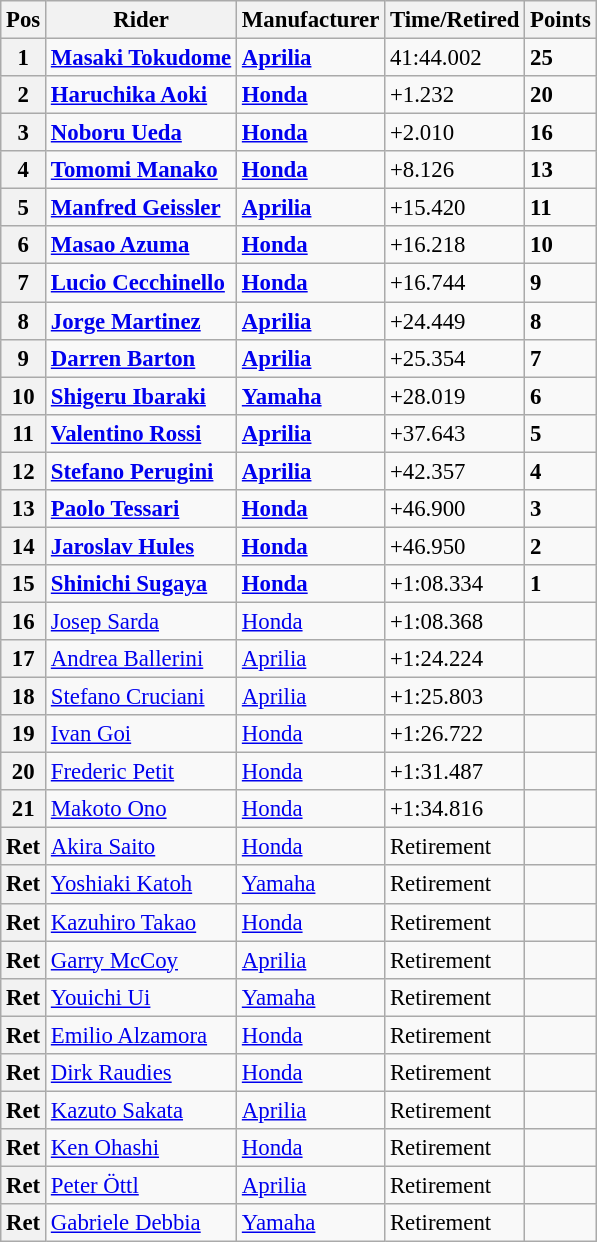<table class="wikitable" style="font-size: 95%;">
<tr>
<th>Pos</th>
<th>Rider</th>
<th>Manufacturer</th>
<th>Time/Retired</th>
<th>Points</th>
</tr>
<tr>
<th>1</th>
<td> <strong><a href='#'>Masaki Tokudome</a></strong></td>
<td><strong><a href='#'>Aprilia</a></strong></td>
<td>41:44.002</td>
<td><strong>25</strong></td>
</tr>
<tr>
<th>2</th>
<td> <strong><a href='#'>Haruchika Aoki</a></strong></td>
<td><strong><a href='#'>Honda</a></strong></td>
<td>+1.232</td>
<td><strong>20</strong></td>
</tr>
<tr>
<th>3</th>
<td> <strong><a href='#'>Noboru Ueda</a></strong></td>
<td><strong><a href='#'>Honda</a></strong></td>
<td>+2.010</td>
<td><strong>16</strong></td>
</tr>
<tr>
<th>4</th>
<td> <strong><a href='#'>Tomomi Manako</a></strong></td>
<td><strong><a href='#'>Honda</a></strong></td>
<td>+8.126</td>
<td><strong>13</strong></td>
</tr>
<tr>
<th>5</th>
<td> <strong><a href='#'>Manfred Geissler</a></strong></td>
<td><strong><a href='#'>Aprilia</a></strong></td>
<td>+15.420</td>
<td><strong>11</strong></td>
</tr>
<tr>
<th>6</th>
<td> <strong><a href='#'>Masao Azuma</a></strong></td>
<td><strong><a href='#'>Honda</a></strong></td>
<td>+16.218</td>
<td><strong>10</strong></td>
</tr>
<tr>
<th>7</th>
<td> <strong><a href='#'>Lucio Cecchinello</a></strong></td>
<td><strong><a href='#'>Honda</a></strong></td>
<td>+16.744</td>
<td><strong>9</strong></td>
</tr>
<tr>
<th>8</th>
<td> <strong><a href='#'>Jorge Martinez</a></strong></td>
<td><strong><a href='#'>Aprilia</a></strong></td>
<td>+24.449</td>
<td><strong>8</strong></td>
</tr>
<tr>
<th>9</th>
<td> <strong><a href='#'>Darren Barton</a></strong></td>
<td><strong><a href='#'>Aprilia</a></strong></td>
<td>+25.354</td>
<td><strong>7</strong></td>
</tr>
<tr>
<th>10</th>
<td> <strong><a href='#'>Shigeru Ibaraki</a></strong></td>
<td><strong><a href='#'>Yamaha</a></strong></td>
<td>+28.019</td>
<td><strong>6</strong></td>
</tr>
<tr>
<th>11</th>
<td> <strong><a href='#'>Valentino Rossi</a></strong></td>
<td><strong><a href='#'>Aprilia</a></strong></td>
<td>+37.643</td>
<td><strong>5</strong></td>
</tr>
<tr>
<th>12</th>
<td> <strong><a href='#'>Stefano Perugini</a></strong></td>
<td><strong><a href='#'>Aprilia</a></strong></td>
<td>+42.357</td>
<td><strong>4</strong></td>
</tr>
<tr>
<th>13</th>
<td> <strong><a href='#'>Paolo Tessari</a></strong></td>
<td><strong><a href='#'>Honda</a></strong></td>
<td>+46.900</td>
<td><strong>3</strong></td>
</tr>
<tr>
<th>14</th>
<td> <strong><a href='#'>Jaroslav Hules</a></strong></td>
<td><strong><a href='#'>Honda</a></strong></td>
<td>+46.950</td>
<td><strong>2</strong></td>
</tr>
<tr>
<th>15</th>
<td> <strong><a href='#'>Shinichi Sugaya</a></strong></td>
<td><strong><a href='#'>Honda</a></strong></td>
<td>+1:08.334</td>
<td><strong>1</strong></td>
</tr>
<tr>
<th>16</th>
<td> <a href='#'>Josep Sarda</a></td>
<td><a href='#'>Honda</a></td>
<td>+1:08.368</td>
<td></td>
</tr>
<tr>
<th>17</th>
<td> <a href='#'>Andrea Ballerini</a></td>
<td><a href='#'>Aprilia</a></td>
<td>+1:24.224</td>
<td></td>
</tr>
<tr>
<th>18</th>
<td> <a href='#'>Stefano Cruciani</a></td>
<td><a href='#'>Aprilia</a></td>
<td>+1:25.803</td>
<td></td>
</tr>
<tr>
<th>19</th>
<td> <a href='#'>Ivan Goi</a></td>
<td><a href='#'>Honda</a></td>
<td>+1:26.722</td>
<td></td>
</tr>
<tr>
<th>20</th>
<td> <a href='#'>Frederic Petit</a></td>
<td><a href='#'>Honda</a></td>
<td>+1:31.487</td>
<td></td>
</tr>
<tr>
<th>21</th>
<td> <a href='#'>Makoto Ono</a></td>
<td><a href='#'>Honda</a></td>
<td>+1:34.816</td>
<td></td>
</tr>
<tr>
<th>Ret</th>
<td> <a href='#'>Akira Saito</a></td>
<td><a href='#'>Honda</a></td>
<td>Retirement</td>
<td></td>
</tr>
<tr>
<th>Ret</th>
<td> <a href='#'>Yoshiaki Katoh</a></td>
<td><a href='#'>Yamaha</a></td>
<td>Retirement</td>
<td></td>
</tr>
<tr>
<th>Ret</th>
<td> <a href='#'>Kazuhiro Takao</a></td>
<td><a href='#'>Honda</a></td>
<td>Retirement</td>
<td></td>
</tr>
<tr>
<th>Ret</th>
<td> <a href='#'>Garry McCoy</a></td>
<td><a href='#'>Aprilia</a></td>
<td>Retirement</td>
<td></td>
</tr>
<tr>
<th>Ret</th>
<td> <a href='#'>Youichi Ui</a></td>
<td><a href='#'>Yamaha</a></td>
<td>Retirement</td>
<td></td>
</tr>
<tr>
<th>Ret</th>
<td> <a href='#'>Emilio Alzamora</a></td>
<td><a href='#'>Honda</a></td>
<td>Retirement</td>
<td></td>
</tr>
<tr>
<th>Ret</th>
<td> <a href='#'>Dirk Raudies</a></td>
<td><a href='#'>Honda</a></td>
<td>Retirement</td>
<td></td>
</tr>
<tr>
<th>Ret</th>
<td> <a href='#'>Kazuto Sakata</a></td>
<td><a href='#'>Aprilia</a></td>
<td>Retirement</td>
<td></td>
</tr>
<tr>
<th>Ret</th>
<td> <a href='#'>Ken Ohashi</a></td>
<td><a href='#'>Honda</a></td>
<td>Retirement</td>
<td></td>
</tr>
<tr>
<th>Ret</th>
<td> <a href='#'>Peter Öttl</a></td>
<td><a href='#'>Aprilia</a></td>
<td>Retirement</td>
<td></td>
</tr>
<tr>
<th>Ret</th>
<td> <a href='#'>Gabriele Debbia</a></td>
<td><a href='#'>Yamaha</a></td>
<td>Retirement</td>
<td></td>
</tr>
</table>
